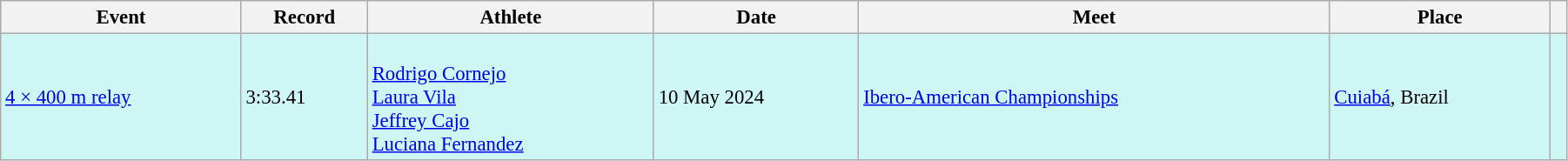<table class="wikitable" style="font-size:95%; width: 95%;">
<tr>
<th>Event</th>
<th>Record</th>
<th>Athlete</th>
<th>Date</th>
<th>Meet</th>
<th>Place</th>
<th></th>
</tr>
<tr bgcolor="#CEF6F5">
<td><a href='#'>4 × 400 m relay</a></td>
<td>3:33.41</td>
<td><br><a href='#'>Rodrigo Cornejo</a><br><a href='#'>Laura Vila</a><br><a href='#'>Jeffrey Cajo</a><br><a href='#'>Luciana Fernandez</a></td>
<td>10 May 2024</td>
<td><a href='#'>Ibero-American Championships</a></td>
<td><a href='#'>Cuiabá</a>, Brazil</td>
<td></td>
</tr>
</table>
